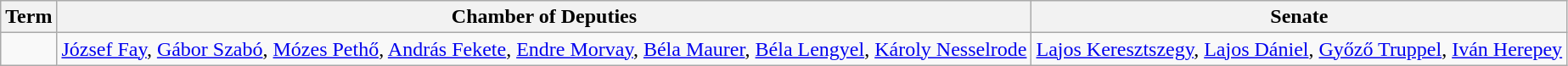<table class=wikitable>
<tr>
<th>Term</th>
<th>Chamber of Deputies</th>
<th>Senate</th>
</tr>
<tr>
<td></td>
<td><a href='#'>József Fay</a>, <a href='#'>Gábor Szabó</a>, <a href='#'>Mózes Pethő</a>, <a href='#'>András Fekete</a>, <a href='#'>Endre Morvay</a>, <a href='#'>Béla Maurer</a>, <a href='#'>Béla Lengyel</a>, <a href='#'>Károly Nesselrode</a></td>
<td><a href='#'>Lajos Keresztszegy</a>, <a href='#'>Lajos Dániel</a>, <a href='#'>Győző Truppel</a>, <a href='#'>Iván Herepey</a></td>
</tr>
</table>
